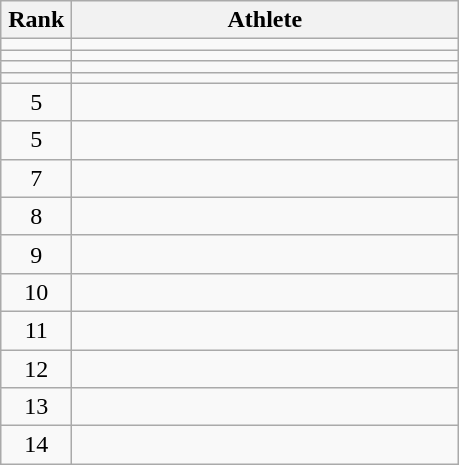<table class="wikitable" style="text-align: center;">
<tr>
<th width=40>Rank</th>
<th width=250>Athlete</th>
</tr>
<tr>
<td></td>
<td align="left"></td>
</tr>
<tr>
<td></td>
<td align="left"></td>
</tr>
<tr>
<td></td>
<td align="left"></td>
</tr>
<tr>
<td></td>
<td align="left"></td>
</tr>
<tr>
<td>5</td>
<td align="left"></td>
</tr>
<tr>
<td>5</td>
<td align="left"></td>
</tr>
<tr>
<td>7</td>
<td align="left"></td>
</tr>
<tr>
<td>8</td>
<td align="left"></td>
</tr>
<tr>
<td>9</td>
<td align="left"></td>
</tr>
<tr>
<td>10</td>
<td align="left"></td>
</tr>
<tr>
<td>11</td>
<td align="left"></td>
</tr>
<tr>
<td>12</td>
<td align="left"></td>
</tr>
<tr>
<td>13</td>
<td align="left"></td>
</tr>
<tr>
<td>14</td>
<td align="left"></td>
</tr>
</table>
